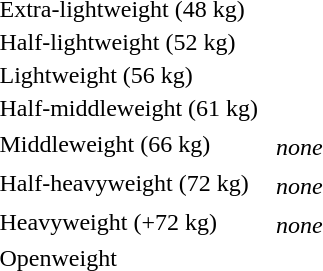<table>
<tr>
<td rowspan=2>Extra-lightweight (48 kg)<br></td>
<td rowspan=2></td>
<td rowspan=2></td>
<td></td>
</tr>
<tr>
<td></td>
</tr>
<tr>
<td rowspan=2>Half-lightweight (52 kg)<br></td>
<td rowspan=2></td>
<td rowspan=2></td>
<td></td>
</tr>
<tr>
<td></td>
</tr>
<tr>
<td rowspan=2>Lightweight (56 kg)<br></td>
<td rowspan=2></td>
<td rowspan=2></td>
<td></td>
</tr>
<tr>
<td></td>
</tr>
<tr>
<td rowspan=2>Half-middleweight (61 kg)<br></td>
<td rowspan=2></td>
<td rowspan=2></td>
<td></td>
</tr>
<tr>
<td></td>
</tr>
<tr>
<td rowspan=2>Middleweight (66 kg)<br></td>
<td rowspan=2></td>
<td rowspan=2></td>
<td></td>
</tr>
<tr>
<td><em>none</em></td>
</tr>
<tr>
<td rowspan=2>Half-heavyweight (72 kg)<br></td>
<td rowspan=2></td>
<td rowspan=2></td>
<td></td>
</tr>
<tr>
<td><em>none</em></td>
</tr>
<tr>
<td rowspan=2>Heavyweight (+72 kg)<br></td>
<td rowspan=2></td>
<td rowspan=2></td>
<td></td>
</tr>
<tr>
<td><em>none</em></td>
</tr>
<tr>
<td rowspan=2>Openweight<br></td>
<td rowspan=2></td>
<td rowspan=2></td>
<td></td>
</tr>
<tr>
<td></td>
</tr>
</table>
